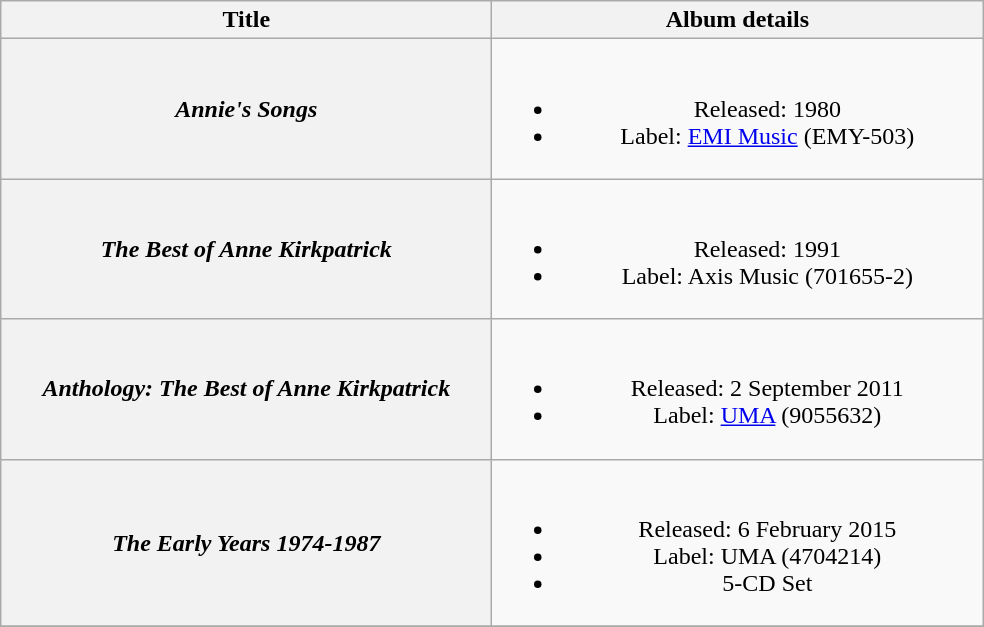<table class="wikitable plainrowheaders" style="text-align:center;">
<tr>
<th scope="col" rowspan="1" style="width:20em;">Title</th>
<th scope="col" rowspan="1" style="width:20em;">Album details</th>
</tr>
<tr>
<th scope="row"><em>Annie's Songs</em></th>
<td><br><ul><li>Released: 1980</li><li>Label: <a href='#'>EMI Music</a> (EMY-503)</li></ul></td>
</tr>
<tr>
<th scope="row"><em>The Best of Anne Kirkpatrick</em></th>
<td><br><ul><li>Released: 1991</li><li>Label: Axis Music (701655-2)</li></ul></td>
</tr>
<tr>
<th scope="row"><em>Anthology: The Best of Anne Kirkpatrick</em></th>
<td><br><ul><li>Released: 2 September 2011 </li><li>Label: <a href='#'>UMA</a> (9055632)</li></ul></td>
</tr>
<tr>
<th scope="row"><em>The Early Years 1974-1987</em></th>
<td><br><ul><li>Released: 6 February 2015</li><li>Label: UMA (4704214)</li><li>5-CD Set</li></ul></td>
</tr>
<tr>
</tr>
</table>
